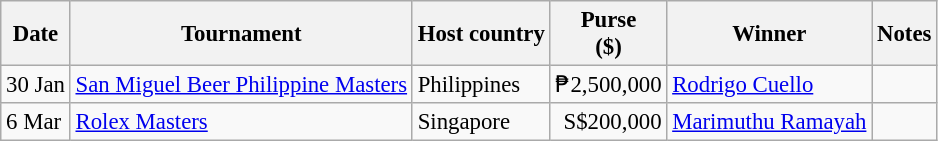<table class="wikitable" style="font-size:95%">
<tr>
<th>Date</th>
<th>Tournament</th>
<th>Host country</th>
<th>Purse<br>($)</th>
<th>Winner</th>
<th>Notes</th>
</tr>
<tr>
<td>30 Jan</td>
<td><a href='#'>San Miguel Beer Philippine Masters</a></td>
<td>Philippines</td>
<td align=right>₱2,500,000</td>
<td> <a href='#'>Rodrigo Cuello</a></td>
<td></td>
</tr>
<tr>
<td>6 Mar</td>
<td><a href='#'>Rolex Masters</a></td>
<td>Singapore</td>
<td align=right>S$200,000</td>
<td> <a href='#'>Marimuthu Ramayah</a></td>
<td></td>
</tr>
</table>
